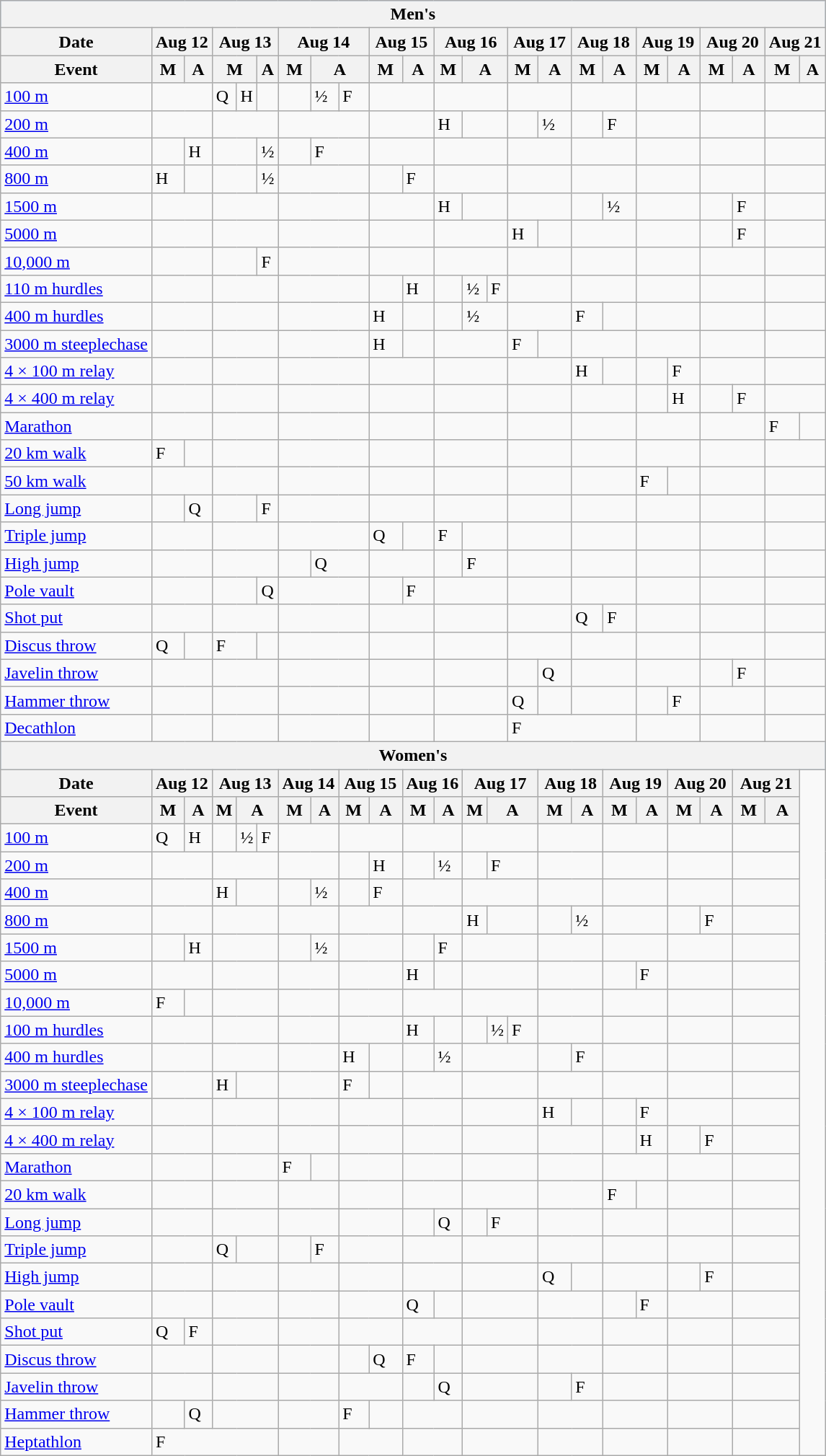<table class="wikitable olympic-schedule athletics">
<tr style="background:#9acdff;">
<th colspan=24>Men's</th>
</tr>
<tr>
<th>Date</th>
<th colspan="2">Aug 12</th>
<th colspan="3">Aug 13</th>
<th colspan="3">Aug 14</th>
<th colspan="2">Aug 15</th>
<th colspan="3">Aug 16</th>
<th colspan="2">Aug 17</th>
<th colspan="2">Aug 18</th>
<th colspan="2">Aug 19</th>
<th colspan="2">Aug 20</th>
<th colspan="2">Aug 21</th>
</tr>
<tr>
<th>Event</th>
<th>M</th>
<th>A</th>
<th colspan="2">M</th>
<th>A</th>
<th>M</th>
<th colspan="2">A</th>
<th>M</th>
<th>A</th>
<th>M</th>
<th colspan="2">A</th>
<th>M</th>
<th>A</th>
<th>M</th>
<th>A</th>
<th>M</th>
<th>A</th>
<th>M</th>
<th>A</th>
<th>M</th>
<th>A</th>
</tr>
<tr>
<td class="event"><a href='#'>100 m</a></td>
<td colspan="2"></td>
<td class="qualifiers">Q</td>
<td class="heats">H</td>
<td></td>
<td></td>
<td class="semifinals">½</td>
<td class="final">F</td>
<td colspan="2"></td>
<td colspan="3"></td>
<td colspan="2"></td>
<td colspan="2"></td>
<td colspan="2"></td>
<td colspan="2"></td>
<td colspan="2"></td>
</tr>
<tr>
<td class="event"><a href='#'>200 m</a></td>
<td colspan="2"></td>
<td colspan="3"></td>
<td colspan="3"></td>
<td colspan="2"></td>
<td class="heats">H</td>
<td colspan="2"></td>
<td></td>
<td class="semifinals">½</td>
<td></td>
<td class="final">F</td>
<td colspan="2"></td>
<td colspan="2"></td>
<td colspan="2"></td>
</tr>
<tr>
<td class="event"><a href='#'>400 m</a></td>
<td></td>
<td class="heats">H</td>
<td colspan="2"></td>
<td class="semifinals">½</td>
<td></td>
<td colspan="2" class="final">F</td>
<td colspan="2"></td>
<td colspan="3"></td>
<td colspan="2"></td>
<td colspan="2"></td>
<td colspan="2"></td>
<td colspan="2"></td>
<td colspan="2"></td>
</tr>
<tr>
<td class="event"><a href='#'>800 m</a></td>
<td class="heats">H</td>
<td></td>
<td colspan="2"></td>
<td class="semifinals">½</td>
<td colspan="3"></td>
<td></td>
<td class="final">F</td>
<td colspan="3"></td>
<td colspan="2"></td>
<td colspan="2"></td>
<td colspan="2"></td>
<td colspan="2"></td>
<td colspan="2"></td>
</tr>
<tr>
<td class="event"><a href='#'>1500 m</a></td>
<td colspan="2"></td>
<td colspan="3"></td>
<td colspan="3"></td>
<td colspan="2"></td>
<td class="heats">H</td>
<td colspan="2"></td>
<td colspan="2"></td>
<td></td>
<td class="semifinals">½</td>
<td colspan="2"></td>
<td></td>
<td class="final">F</td>
<td colspan="2"></td>
</tr>
<tr>
<td class="event"><a href='#'>5000 m</a></td>
<td colspan="2"></td>
<td colspan="3"></td>
<td colspan="3"></td>
<td colspan="2"></td>
<td colspan="3"></td>
<td class="heats">H</td>
<td></td>
<td colspan="2"></td>
<td colspan="2"></td>
<td></td>
<td class="final">F</td>
<td colspan="2"></td>
</tr>
<tr>
<td class="event"><a href='#'>10,000 m</a></td>
<td colspan="2"></td>
<td colspan="2"></td>
<td class="final">F</td>
<td colspan="3"></td>
<td colspan="2"></td>
<td colspan="3"></td>
<td colspan="2"></td>
<td colspan="2"></td>
<td colspan="2"></td>
<td colspan="2"></td>
<td colspan="2"></td>
</tr>
<tr>
<td class="event"><a href='#'>110 m hurdles</a></td>
<td colspan="2"></td>
<td colspan="3"></td>
<td colspan="3"></td>
<td></td>
<td class="heats">H</td>
<td></td>
<td class="semifinals">½</td>
<td class="final">F</td>
<td colspan="2"></td>
<td colspan="2"></td>
<td colspan="2"></td>
<td colspan="2"></td>
<td colspan="2"></td>
</tr>
<tr>
<td class="event"><a href='#'>400 m hurdles</a></td>
<td colspan="2"></td>
<td colspan="3"></td>
<td colspan="3"></td>
<td class="heats">H</td>
<td></td>
<td></td>
<td colspan="2" class="semifinals">½</td>
<td colspan="2"></td>
<td class="final">F</td>
<td></td>
<td colspan="2"></td>
<td colspan="2"></td>
<td colspan="2"></td>
</tr>
<tr>
<td class="event"><a href='#'>3000 m steeplechase</a></td>
<td colspan="2"></td>
<td colspan="3"></td>
<td colspan="3"></td>
<td class="heats">H</td>
<td></td>
<td colspan="3"></td>
<td class="final">F</td>
<td></td>
<td colspan="2"></td>
<td colspan="2"></td>
<td colspan="2"></td>
<td colspan="2"></td>
</tr>
<tr>
<td class="event"><a href='#'>4 × 100 m relay</a></td>
<td colspan="2"></td>
<td colspan="3"></td>
<td colspan="3"></td>
<td colspan="2"></td>
<td colspan="3"></td>
<td colspan="2"></td>
<td class="heats">H</td>
<td></td>
<td></td>
<td class="final">F</td>
<td colspan="2"></td>
<td colspan="2"></td>
</tr>
<tr>
<td class="event"><a href='#'>4 × 400 m relay</a></td>
<td colspan="2"></td>
<td colspan="3"></td>
<td colspan="3"></td>
<td colspan="2"></td>
<td colspan="3"></td>
<td colspan="2"></td>
<td colspan="2"></td>
<td></td>
<td class="heats">H</td>
<td></td>
<td class="final">F</td>
<td colspan="2"></td>
</tr>
<tr>
<td class="event"><a href='#'>Marathon</a></td>
<td colspan="2"></td>
<td colspan="3"></td>
<td colspan="3"></td>
<td colspan="2"></td>
<td colspan="3"></td>
<td colspan="2"></td>
<td colspan="2"></td>
<td colspan="2"></td>
<td colspan="2"></td>
<td class="final">F</td>
<td></td>
</tr>
<tr>
<td class="event"><a href='#'>20 km walk</a></td>
<td class="final">F</td>
<td></td>
<td colspan="3"></td>
<td colspan="3"></td>
<td colspan="2"></td>
<td colspan="3"></td>
<td colspan="2"></td>
<td colspan="2"></td>
<td colspan="2"></td>
<td colspan="2"></td>
<td colspan="2"></td>
</tr>
<tr>
<td class="event"><a href='#'>50 km walk</a></td>
<td colspan="2"></td>
<td colspan="3"></td>
<td colspan="3"></td>
<td colspan="2"></td>
<td colspan="3"></td>
<td colspan="2"></td>
<td colspan="2"></td>
<td class="final">F</td>
<td></td>
<td colspan="2"></td>
<td colspan="2"></td>
</tr>
<tr>
<td class="event"><a href='#'>Long jump</a></td>
<td></td>
<td class="qualifiers">Q</td>
<td colspan="2"></td>
<td class="final">F</td>
<td colspan="3"></td>
<td colspan="2"></td>
<td colspan="3"></td>
<td colspan="2"></td>
<td colspan="2"></td>
<td colspan="2"></td>
<td colspan="2"></td>
<td colspan="2"></td>
</tr>
<tr>
<td class="event"><a href='#'>Triple jump</a></td>
<td colspan="2"></td>
<td colspan="3"></td>
<td colspan="3"></td>
<td class="qualifiers">Q</td>
<td></td>
<td class="final">F</td>
<td colspan="2"></td>
<td colspan="2"></td>
<td colspan="2"></td>
<td colspan="2"></td>
<td colspan="2"></td>
<td colspan="2"></td>
</tr>
<tr>
<td class="event"><a href='#'>High jump</a></td>
<td colspan="2"></td>
<td colspan="3"></td>
<td></td>
<td colspan="2" class="qualifiers">Q</td>
<td colspan="2"></td>
<td></td>
<td colspan="2" class="final">F</td>
<td colspan="2"></td>
<td colspan="2"></td>
<td colspan="2"></td>
<td colspan="2"></td>
<td colspan="2"></td>
</tr>
<tr>
<td class="event"><a href='#'>Pole vault</a></td>
<td colspan="2"></td>
<td colspan="2"></td>
<td class="qualifiers">Q</td>
<td colspan="3"></td>
<td></td>
<td class="final">F</td>
<td colspan="3"></td>
<td colspan="2"></td>
<td colspan="2"></td>
<td colspan="2"></td>
<td colspan="2"></td>
<td colspan="2"></td>
</tr>
<tr>
<td class="event"><a href='#'>Shot put</a></td>
<td colspan="2"></td>
<td colspan="3"></td>
<td colspan="3"></td>
<td colspan="2"></td>
<td colspan="3"></td>
<td colspan="2"></td>
<td class="qualifiers">Q</td>
<td class="final">F</td>
<td colspan="2"></td>
<td colspan="2"></td>
<td colspan="2"></td>
</tr>
<tr>
<td class="event"><a href='#'>Discus throw</a></td>
<td class="qualifiers">Q</td>
<td></td>
<td colspan="2" class="final">F</td>
<td></td>
<td colspan="3"></td>
<td colspan="2"></td>
<td colspan="3"></td>
<td colspan="2"></td>
<td colspan="2"></td>
<td colspan="2"></td>
<td colspan="2"></td>
<td colspan="2"></td>
</tr>
<tr>
<td class="event"><a href='#'>Javelin throw</a></td>
<td colspan="2"></td>
<td colspan="3"></td>
<td colspan="3"></td>
<td colspan="2"></td>
<td colspan="3"></td>
<td></td>
<td class="qualifiers">Q</td>
<td colspan="2"></td>
<td colspan="2"></td>
<td></td>
<td class="final">F</td>
<td colspan="2"></td>
</tr>
<tr>
<td class="event"><a href='#'>Hammer throw</a></td>
<td colspan="2"></td>
<td colspan="3"></td>
<td colspan="3"></td>
<td colspan="2"></td>
<td colspan="3"></td>
<td class="qualifiers">Q</td>
<td></td>
<td colspan="2"></td>
<td></td>
<td class="final">F</td>
<td colspan="2"></td>
<td colspan="2"></td>
</tr>
<tr>
<td class="event"><a href='#'>Decathlon</a></td>
<td colspan="2"></td>
<td colspan="3"></td>
<td colspan="3"></td>
<td colspan="2"></td>
<td colspan="3"></td>
<td colspan="4" class="final">F</td>
<td colspan="2"></td>
<td colspan="2"></td>
<td colspan="2"></td>
</tr>
<tr style="background:#9acdff;">
<th colspan=24>Women's</th>
</tr>
<tr>
<th>Date</th>
<th colspan="2">Aug 12</th>
<th colspan="3">Aug 13</th>
<th colspan="2">Aug 14</th>
<th colspan="2">Aug 15</th>
<th colspan="2">Aug 16</th>
<th colspan="3">Aug 17</th>
<th colspan="2">Aug 18</th>
<th colspan="2">Aug 19</th>
<th colspan="2">Aug 20</th>
<th colspan="2">Aug 21</th>
</tr>
<tr>
<th>Event</th>
<th>M</th>
<th>A</th>
<th>M</th>
<th colspan="2">A</th>
<th>M</th>
<th>A</th>
<th>M</th>
<th>A</th>
<th>M</th>
<th>A</th>
<th>M</th>
<th colspan="2">A</th>
<th>M</th>
<th>A</th>
<th>M</th>
<th>A</th>
<th>M</th>
<th>A</th>
<th>M</th>
<th>A</th>
</tr>
<tr>
<td class="event"><a href='#'>100 m</a></td>
<td class="qualifiers">Q</td>
<td class="heats">H</td>
<td></td>
<td class="semifinals">½</td>
<td class="final">F</td>
<td colspan="2"></td>
<td colspan="2"></td>
<td colspan="2"></td>
<td colspan="3"></td>
<td colspan="2"></td>
<td colspan="2"></td>
<td colspan="2"></td>
<td colspan="2"></td>
</tr>
<tr>
<td class="event"><a href='#'>200 m</a></td>
<td colspan="2"></td>
<td colspan="3"></td>
<td colspan="2"></td>
<td></td>
<td class="heats">H</td>
<td></td>
<td class="semifinals">½</td>
<td></td>
<td colspan="2" class="final">F</td>
<td colspan="2"></td>
<td colspan="2"></td>
<td colspan="2"></td>
<td colspan="2"></td>
</tr>
<tr>
<td class="event"><a href='#'>400 m</a></td>
<td colspan="2"></td>
<td class="heats">H</td>
<td colspan="2"></td>
<td></td>
<td class="semifinals">½</td>
<td></td>
<td class="final">F</td>
<td colspan="2"></td>
<td colspan="3"></td>
<td colspan="2"></td>
<td colspan="2"></td>
<td colspan="2"></td>
<td colspan="2"></td>
</tr>
<tr>
<td class="event"><a href='#'>800 m</a></td>
<td colspan="2"></td>
<td colspan="3"></td>
<td colspan="2"></td>
<td colspan="2"></td>
<td colspan="2"></td>
<td class="heats">H</td>
<td colspan="2"></td>
<td></td>
<td class="semifinals">½</td>
<td colspan="2"></td>
<td></td>
<td class="final">F</td>
<td colspan="2"></td>
</tr>
<tr>
<td class="event"><a href='#'>1500 m</a></td>
<td></td>
<td class="heats">H</td>
<td colspan="3"></td>
<td></td>
<td class="semifinals">½</td>
<td colspan="2"></td>
<td></td>
<td class="final">F</td>
<td colspan="3"></td>
<td colspan="2"></td>
<td colspan="2"></td>
<td colspan="2"></td>
<td colspan="2"></td>
</tr>
<tr>
<td class="event"><a href='#'>5000 m</a></td>
<td colspan="2"></td>
<td colspan="3"></td>
<td colspan="2"></td>
<td colspan="2"></td>
<td class="heats">H</td>
<td></td>
<td colspan="3"></td>
<td colspan="2"></td>
<td></td>
<td class="final">F</td>
<td colspan="2"></td>
<td colspan="2"></td>
</tr>
<tr>
<td class="event"><a href='#'>10,000 m</a></td>
<td class="final">F</td>
<td></td>
<td colspan="3"></td>
<td colspan="2"></td>
<td colspan="2"></td>
<td colspan="2"></td>
<td colspan="3"></td>
<td colspan="2"></td>
<td colspan="2"></td>
<td colspan="2"></td>
<td colspan="2"></td>
</tr>
<tr>
<td class="event"><a href='#'>100 m hurdles</a></td>
<td colspan="2"></td>
<td colspan="3"></td>
<td colspan="2"></td>
<td colspan="2"></td>
<td class="heats">H</td>
<td></td>
<td></td>
<td class="semifinals">½</td>
<td class="final">F</td>
<td colspan="2"></td>
<td colspan="2"></td>
<td colspan="2"></td>
<td colspan="2"></td>
</tr>
<tr>
<td class="event"><a href='#'>400 m hurdles</a></td>
<td colspan="2"></td>
<td colspan="3"></td>
<td colspan="2"></td>
<td class="heats">H</td>
<td></td>
<td></td>
<td class="semifinals">½</td>
<td colspan="3"></td>
<td></td>
<td class="final">F</td>
<td colspan="2"></td>
<td colspan="2"></td>
<td colspan="2"></td>
</tr>
<tr>
<td class="event"><a href='#'>3000 m steeplechase</a></td>
<td colspan="2"></td>
<td class="heats">H</td>
<td colspan="2"></td>
<td colspan="2"></td>
<td class="final">F</td>
<td></td>
<td colspan="2"></td>
<td colspan="3"></td>
<td colspan="2"></td>
<td colspan="2"></td>
<td colspan="2"></td>
<td colspan="2"></td>
</tr>
<tr>
<td class="event"><a href='#'>4 × 100 m relay</a></td>
<td colspan="2"></td>
<td colspan="3"></td>
<td colspan="2"></td>
<td colspan="2"></td>
<td colspan="2"></td>
<td colspan="3"></td>
<td class="heats">H</td>
<td></td>
<td></td>
<td class="final">F</td>
<td colspan="2"></td>
<td colspan="2"></td>
</tr>
<tr>
<td class="event"><a href='#'>4 × 400 m relay</a></td>
<td colspan="2"></td>
<td colspan="3"></td>
<td colspan="2"></td>
<td colspan="2"></td>
<td colspan="2"></td>
<td colspan="3"></td>
<td colspan="2"></td>
<td></td>
<td class="heats">H</td>
<td></td>
<td class="final">F</td>
<td colspan="2"></td>
</tr>
<tr>
<td class="event"><a href='#'>Marathon</a></td>
<td colspan="2"></td>
<td colspan="3"></td>
<td class="final">F</td>
<td></td>
<td colspan="2"></td>
<td colspan="2"></td>
<td colspan="3"></td>
<td colspan="2"></td>
<td colspan="2"></td>
<td colspan="2"></td>
<td colspan="2"></td>
</tr>
<tr>
<td class="event"><a href='#'>20 km walk</a></td>
<td colspan="2"></td>
<td colspan="3"></td>
<td colspan="2"></td>
<td colspan="2"></td>
<td colspan="2"></td>
<td colspan="3"></td>
<td colspan="2"></td>
<td class="final">F</td>
<td></td>
<td colspan="2"></td>
<td colspan="2"></td>
</tr>
<tr>
<td class="event"><a href='#'>Long jump</a></td>
<td colspan="2"></td>
<td colspan="3"></td>
<td colspan="2"></td>
<td colspan="2"></td>
<td></td>
<td class="qualifiers">Q</td>
<td></td>
<td colspan="2" class="final">F</td>
<td colspan="2"></td>
<td colspan="2"></td>
<td colspan="2"></td>
<td colspan="2"></td>
</tr>
<tr>
<td class="event"><a href='#'>Triple jump</a></td>
<td colspan="2"></td>
<td class="qualifiers">Q</td>
<td colspan="2"></td>
<td></td>
<td class="final">F</td>
<td colspan="2"></td>
<td colspan="2"></td>
<td colspan="3"></td>
<td colspan="2"></td>
<td colspan="2"></td>
<td colspan="2"></td>
<td colspan="2"></td>
</tr>
<tr>
<td class="event"><a href='#'>High jump</a></td>
<td colspan="2"></td>
<td colspan="3"></td>
<td colspan="2"></td>
<td colspan="2"></td>
<td colspan="2"></td>
<td colspan="3"></td>
<td class="qualifiers">Q</td>
<td></td>
<td colspan="2"></td>
<td></td>
<td class="final">F</td>
<td colspan="2"></td>
</tr>
<tr>
<td class="event"><a href='#'>Pole vault</a></td>
<td colspan="2"></td>
<td colspan="3"></td>
<td colspan="2"></td>
<td colspan="2"></td>
<td class="qualifiers">Q</td>
<td></td>
<td colspan="3"></td>
<td colspan="2"></td>
<td></td>
<td class="final">F</td>
<td colspan="2"></td>
<td colspan="2"></td>
</tr>
<tr>
<td class="event"><a href='#'>Shot put</a></td>
<td class="qualifiers">Q</td>
<td class="final">F</td>
<td colspan="3"></td>
<td colspan="2"></td>
<td colspan="2"></td>
<td colspan="2"></td>
<td colspan="3"></td>
<td colspan="2"></td>
<td colspan="2"></td>
<td colspan="2"></td>
<td colspan="2"></td>
</tr>
<tr>
<td class="event"><a href='#'>Discus throw</a></td>
<td colspan="2"></td>
<td colspan="3"></td>
<td colspan="2"></td>
<td></td>
<td class="qualifiers">Q</td>
<td class="final">F</td>
<td></td>
<td colspan="3"></td>
<td colspan="2"></td>
<td colspan="2"></td>
<td colspan="2"></td>
<td colspan="2"></td>
</tr>
<tr>
<td class="event"><a href='#'>Javelin throw</a></td>
<td colspan="2"></td>
<td colspan="3"></td>
<td colspan="2"></td>
<td colspan="2"></td>
<td></td>
<td class="qualifiers">Q</td>
<td colspan="3"></td>
<td></td>
<td class="final">F</td>
<td colspan="2"></td>
<td colspan="2"></td>
<td colspan="2"></td>
</tr>
<tr>
<td class="event"><a href='#'>Hammer throw</a></td>
<td></td>
<td class="qualifiers">Q</td>
<td colspan="3"></td>
<td colspan="2"></td>
<td class="final">F</td>
<td></td>
<td colspan="2"></td>
<td colspan="3"></td>
<td colspan="2"></td>
<td colspan="2"></td>
<td colspan="2"></td>
<td colspan="2"></td>
</tr>
<tr>
<td class="event"><a href='#'>Heptathlon</a></td>
<td colspan="5" class="final">F</td>
<td colspan="2"></td>
<td colspan="2"></td>
<td colspan="2"></td>
<td colspan="3"></td>
<td colspan="2"></td>
<td colspan="2"></td>
<td colspan="2"></td>
<td colspan="2"></td>
</tr>
</table>
